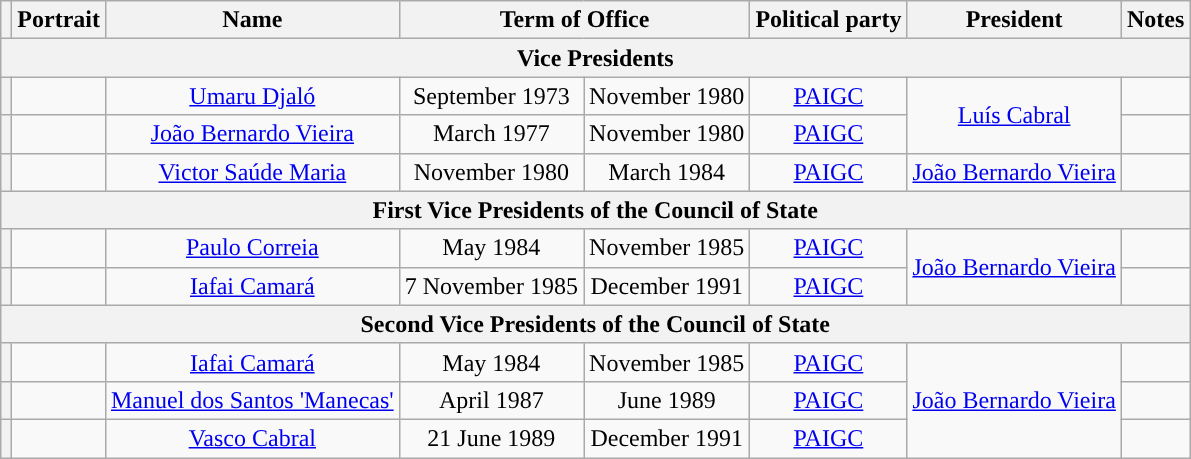<table class="wikitable" style="text-align:center">
<tr>
<th></th>
<th>Portrait</th>
<th>Name<br></th>
<th colspan="2">Term of Office</th>
<th>Political party</th>
<th>President</th>
<th>Notes</th>
</tr>
<tr>
<th colspan=8>Vice Presidents</th>
</tr>
<tr>
<th style="background-color:"></th>
<td></td>
<td><a href='#'>Umaru Djaló</a><br></td>
<td>September 1973</td>
<td>November 1980</td>
<td><a href='#'>PAIGC</a></td>
<td rowspan=2><a href='#'>Luís Cabral</a></td>
<td></td>
</tr>
<tr>
<th style="background-color:"></th>
<td></td>
<td><a href='#'>João Bernardo Vieira</a><br></td>
<td>March 1977</td>
<td>November 1980</td>
<td><a href='#'>PAIGC</a></td>
<td></td>
</tr>
<tr>
<th style="background-color:"></th>
<td></td>
<td><a href='#'>Victor Saúde Maria</a><br></td>
<td>November 1980</td>
<td>March 1984</td>
<td><a href='#'>PAIGC</a></td>
<td><a href='#'>João Bernardo Vieira</a></td>
<td></td>
</tr>
<tr>
<th colspan=8>First Vice Presidents of the Council of State</th>
</tr>
<tr>
<th style="background-color:"></th>
<td></td>
<td><a href='#'>Paulo Correia</a><br></td>
<td>May 1984</td>
<td>November 1985</td>
<td><a href='#'>PAIGC</a></td>
<td rowspan=2><a href='#'>João Bernardo Vieira</a></td>
<td></td>
</tr>
<tr>
<th style="background-color:"></th>
<td></td>
<td><a href='#'>Iafai Camará</a><br></td>
<td>7 November 1985</td>
<td>December 1991</td>
<td><a href='#'>PAIGC</a></td>
<td></td>
</tr>
<tr>
<th colspan=8>Second Vice Presidents of the Council of State</th>
</tr>
<tr>
<th style="background-color:"></th>
<td></td>
<td><a href='#'>Iafai Camará</a><br></td>
<td>May 1984</td>
<td>November 1985</td>
<td><a href='#'>PAIGC</a></td>
<td rowspan=3><a href='#'>João Bernardo Vieira</a></td>
<td></td>
</tr>
<tr>
<th style="background-color:"></th>
<td></td>
<td><a href='#'>Manuel dos Santos 'Manecas'</a><br></td>
<td>April 1987</td>
<td>June 1989</td>
<td><a href='#'>PAIGC</a></td>
<td></td>
</tr>
<tr>
<th style="background-color:"></th>
<td></td>
<td><a href='#'>Vasco Cabral</a><br></td>
<td>21 June 1989</td>
<td>December 1991</td>
<td><a href='#'>PAIGC</a></td>
<td></td>
</tr>
</table>
